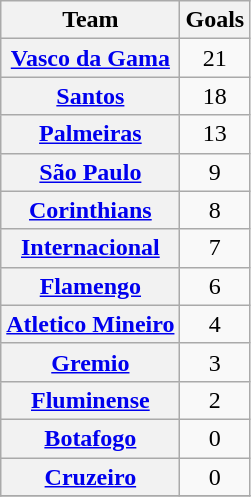<table class="wikitable plainrowheaders">
<tr>
<th scope="col">Team</th>
<th scope="col">Goals</th>
</tr>
<tr>
<th scope="row"> <a href='#'>Vasco da Gama</a></th>
<td style="text-align:center;">21</td>
</tr>
<tr>
<th scope="row"> <a href='#'>Santos</a></th>
<td style="text-align:center;">18</td>
</tr>
<tr>
<th scope="row"> <strong><a href='#'>Palmeiras</a></strong></th>
<td style="text-align:center;">13</td>
</tr>
<tr>
<th scope="row"> <a href='#'>São Paulo</a></th>
<td style="text-align:center;">9</td>
</tr>
<tr>
<th scope="row"> <a href='#'>Corinthians</a></th>
<td style="text-align:center;">8</td>
</tr>
<tr>
<th scope="row"> <a href='#'>Internacional</a></th>
<td style="text-align:center;">7</td>
</tr>
<tr>
<th scope="row"> <a href='#'>Flamengo</a></th>
<td style="text-align:center;">6</td>
</tr>
<tr>
<th scope="row"> <a href='#'>Atletico Mineiro</a></th>
<td style="text-align:center;">4</td>
</tr>
<tr>
<th scope="row"> <a href='#'>Gremio</a></th>
<td style="text-align:center;">3</td>
</tr>
<tr>
<th scope="row"> <a href='#'>Fluminense</a></th>
<td style="text-align:center;">2</td>
</tr>
<tr>
<th scope="row"> <a href='#'>Botafogo</a></th>
<td style="text-align:center;">0</td>
</tr>
<tr>
<th scope="row"> <a href='#'>Cruzeiro</a></th>
<td style="text-align:center;">0</td>
</tr>
<tr>
</tr>
</table>
